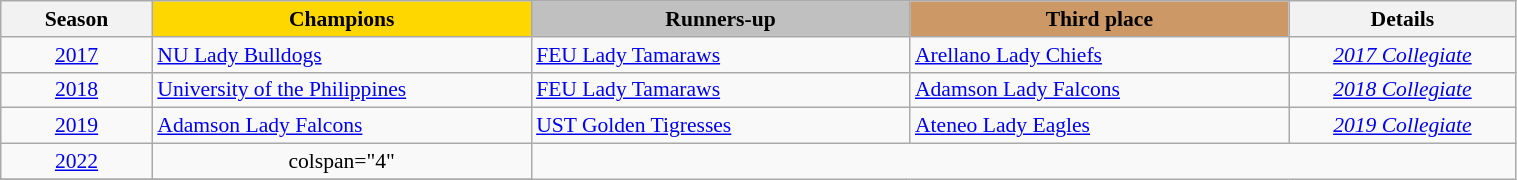<table class=wikitable style="border-collapse: collapse; font-size:90%; text-align: center" width=80%>
<tr>
<th width=10%>Season</th>
<th width=25% style="background:gold">Champions</th>
<th width=25% style="background:silver">Runners-up</th>
<th width=25% style="background:#cc9966">Third place</th>
<th width=15%>Details</th>
</tr>
<tr>
<td><a href='#'>2017</a></td>
<td style="text-align:left"><a href='#'>NU Lady Bulldogs</a></td>
<td style="text-align:left"><a href='#'>FEU Lady Tamaraws</a></td>
<td style="text-align:left"><a href='#'>Arellano Lady Chiefs</a></td>
<td><a href='#'><em>2017 Collegiate</em></a></td>
</tr>
<tr>
<td><a href='#'>2018</a></td>
<td style="text-align:left"><a href='#'>University of the Philippines</a></td>
<td style="text-align:left"><a href='#'>FEU Lady Tamaraws</a></td>
<td style="text-align:left"><a href='#'>Adamson Lady Falcons</a></td>
<td><a href='#'><em>2018 Collegiate</em></a></td>
</tr>
<tr>
<td><a href='#'>2019</a></td>
<td style="text-align:left"><a href='#'>Adamson Lady Falcons</a></td>
<td style="text-align:left"><a href='#'>UST Golden Tigresses</a></td>
<td style="text-align:left"><a href='#'>Ateneo Lady Eagles</a></td>
<td><a href='#'><em>2019 Collegiate</em></a></td>
</tr>
<tr>
<td><a href='#'>2022</a></td>
<td>colspan="4" </td>
</tr>
<tr>
</tr>
</table>
